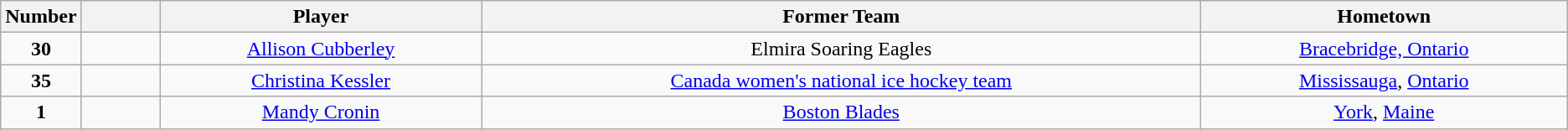<table class="wikitable" style="text-align:center">
<tr>
<th width=5%>Number</th>
<th width=5%></th>
<th !width=10%>Player</th>
<th !width=10%>Former Team</th>
<th !width=10%>Hometown</th>
</tr>
<tr>
<td><strong>30</strong></td>
<td></td>
<td><a href='#'>Allison Cubberley</a></td>
<td>Elmira Soaring Eagles</td>
<td><a href='#'>Bracebridge, Ontario</a></td>
</tr>
<tr>
<td><strong>35</strong></td>
<td></td>
<td><a href='#'>Christina Kessler</a></td>
<td><a href='#'>Canada women's national ice hockey team</a></td>
<td><a href='#'>Mississauga</a>, <a href='#'>Ontario</a></td>
</tr>
<tr>
<td><strong>1</strong></td>
<td></td>
<td><a href='#'>Mandy Cronin</a></td>
<td><a href='#'>Boston Blades</a></td>
<td><a href='#'>York</a>, <a href='#'>Maine</a></td>
</tr>
</table>
